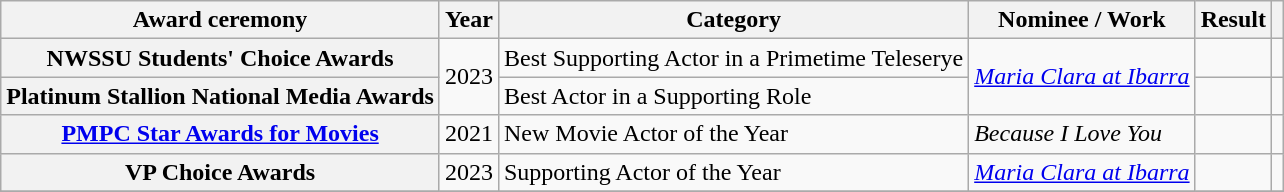<table class="wikitable plainrowheaders sortable">
<tr>
<th scope="col">Award ceremony</th>
<th scope="col">Year</th>
<th scope="col">Category</th>
<th scope="col">Nominee / Work</th>
<th scope="col">Result</th>
<th scope="col" class="unsortable"></th>
</tr>
<tr>
<th scope="row">NWSSU Students' Choice Awards</th>
<td style="text-align:center" rowspan="2">2023</td>
<td>Best Supporting Actor in a Primetime Teleserye</td>
<td rowspan="2"><em><a href='#'>Maria Clara at Ibarra</a></em></td>
<td></td>
<td style="text-align:center"></td>
</tr>
<tr>
<th scope="row">Platinum Stallion National Media Awards</th>
<td>Best Actor in a Supporting Role</td>
<td></td>
<td style="text-align:center"></td>
</tr>
<tr>
<th scope="row"><a href='#'>PMPC Star Awards for Movies</a></th>
<td style="text-align:center">2021</td>
<td>New Movie Actor of the Year</td>
<td><em>Because I Love You</em></td>
<td></td>
<td style="text-align:center"></td>
</tr>
<tr>
<th scope="row">VP Choice Awards</th>
<td style="text-align:center">2023</td>
<td>Supporting Actor of the Year</td>
<td><em><a href='#'>Maria Clara at Ibarra</a></em></td>
<td></td>
<td></td>
</tr>
<tr>
</tr>
</table>
